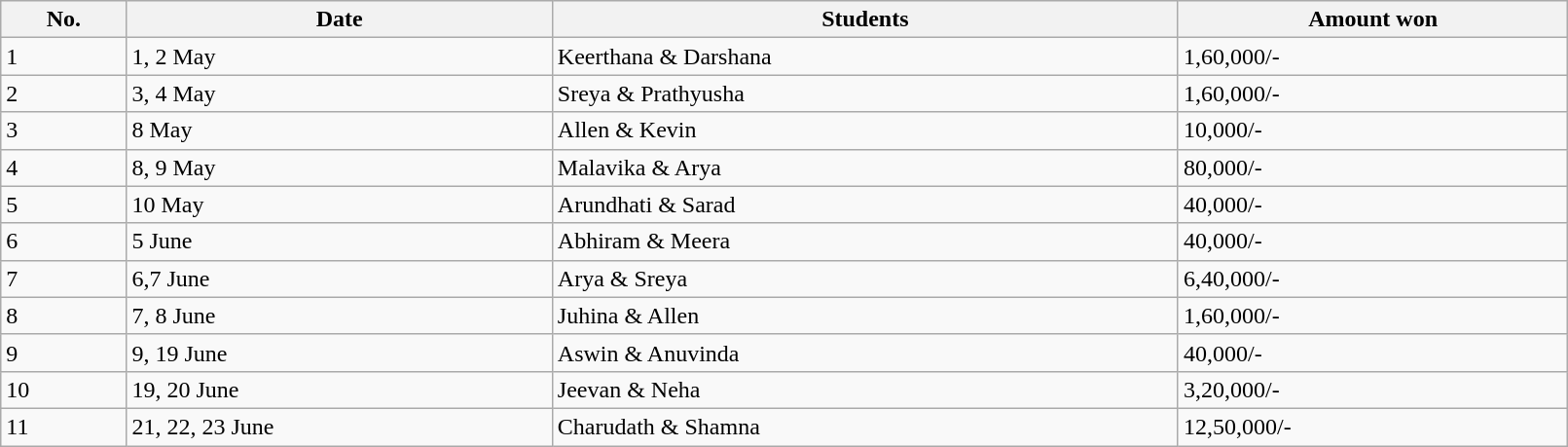<table class="wikitable sortable" style="width:85%;">
<tr>
<th>No.</th>
<th>Date</th>
<th>Students</th>
<th>Amount won</th>
</tr>
<tr>
<td>1</td>
<td>1, 2 May</td>
<td>Keerthana & Darshana</td>
<td>1,60,000/-</td>
</tr>
<tr>
<td>2</td>
<td>3, 4 May</td>
<td>Sreya & Prathyusha</td>
<td>1,60,000/-</td>
</tr>
<tr>
<td>3</td>
<td>8 May</td>
<td>Allen & Kevin</td>
<td>10,000/-</td>
</tr>
<tr>
<td>4</td>
<td>8, 9 May</td>
<td>Malavika & Arya</td>
<td>80,000/-</td>
</tr>
<tr>
<td>5</td>
<td>10 May</td>
<td>Arundhati & Sarad</td>
<td>40,000/-</td>
</tr>
<tr>
<td>6</td>
<td>5 June</td>
<td>Abhiram & Meera</td>
<td>40,000/-</td>
</tr>
<tr>
<td>7</td>
<td>6,7 June</td>
<td>Arya & Sreya</td>
<td>6,40,000/-</td>
</tr>
<tr>
<td>8</td>
<td>7, 8 June</td>
<td>Juhina & Allen</td>
<td>1,60,000/-</td>
</tr>
<tr>
<td>9</td>
<td>9, 19 June</td>
<td>Aswin & Anuvinda</td>
<td>40,000/-</td>
</tr>
<tr>
<td>10</td>
<td>19, 20 June</td>
<td>Jeevan & Neha</td>
<td>3,20,000/-</td>
</tr>
<tr>
<td>11</td>
<td>21, 22, 23 June</td>
<td>Charudath & Shamna</td>
<td>12,50,000/-</td>
</tr>
</table>
